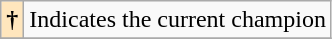<table class="wikitable">
<tr>
<th style="background-color:#FFE6BD">†</th>
<td>Indicates the current champion</td>
</tr>
<tr>
</tr>
</table>
